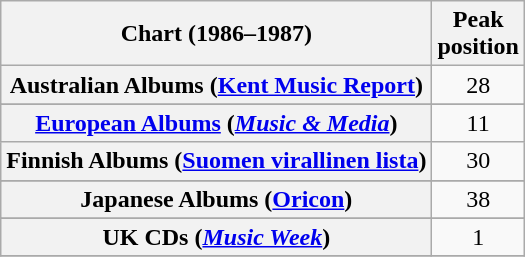<table class="wikitable sortable plainrowheaders" style="text-align:center">
<tr>
<th scope="col">Chart (1986–1987)</th>
<th scope="col">Peak<br>position</th>
</tr>
<tr>
<th scope="row">Australian Albums (<a href='#'>Kent Music Report</a>)</th>
<td>28</td>
</tr>
<tr>
</tr>
<tr>
</tr>
<tr>
<th scope="row"><a href='#'>European Albums</a> (<em><a href='#'>Music & Media</a></em>)</th>
<td>11</td>
</tr>
<tr>
<th scope="row">Finnish Albums (<a href='#'>Suomen virallinen lista</a>)</th>
<td>30</td>
</tr>
<tr>
</tr>
<tr>
<th scope="row">Japanese Albums (<a href='#'>Oricon</a>)</th>
<td>38</td>
</tr>
<tr>
</tr>
<tr>
</tr>
<tr>
</tr>
<tr>
<th scope="row">UK CDs (<em><a href='#'>Music Week</a></em>)</th>
<td>1</td>
</tr>
<tr>
</tr>
</table>
